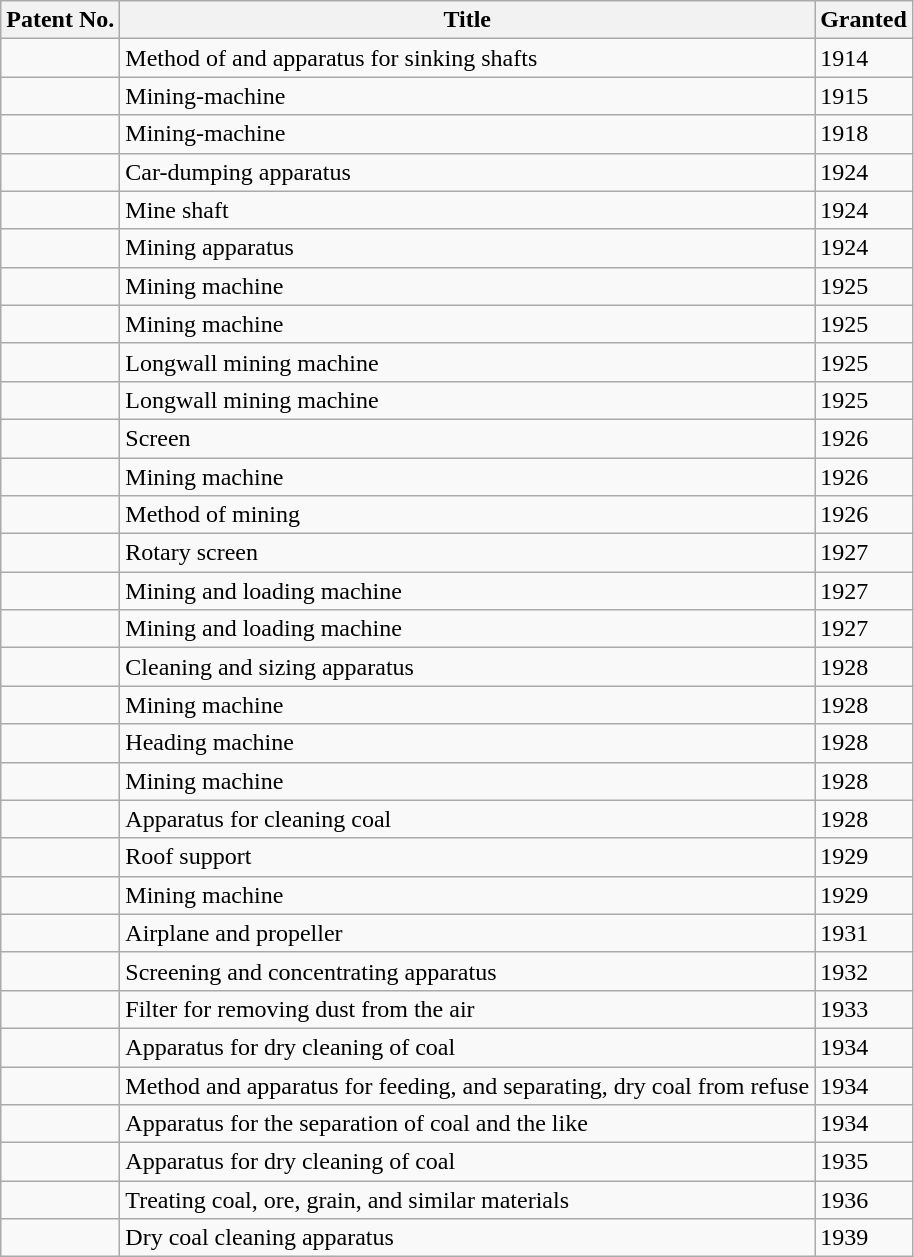<table class="wikitable sortable mw-collapsible">
<tr>
<th>Patent No.</th>
<th>Title</th>
<th>Granted</th>
</tr>
<tr>
<td></td>
<td>Method of and apparatus for sinking shafts</td>
<td>1914</td>
</tr>
<tr>
<td></td>
<td>Mining-machine</td>
<td>1915</td>
</tr>
<tr>
<td></td>
<td>Mining-machine</td>
<td>1918</td>
</tr>
<tr>
<td></td>
<td>Car-dumping apparatus</td>
<td>1924</td>
</tr>
<tr>
<td></td>
<td>Mine shaft</td>
<td>1924</td>
</tr>
<tr>
<td></td>
<td>Mining apparatus</td>
<td>1924</td>
</tr>
<tr>
<td></td>
<td>Mining machine</td>
<td>1925</td>
</tr>
<tr>
<td></td>
<td>Mining machine</td>
<td>1925</td>
</tr>
<tr>
<td></td>
<td>Longwall mining machine</td>
<td>1925</td>
</tr>
<tr>
<td></td>
<td>Longwall mining machine</td>
<td>1925</td>
</tr>
<tr>
<td></td>
<td>Screen</td>
<td>1926</td>
</tr>
<tr>
<td></td>
<td>Mining machine</td>
<td>1926</td>
</tr>
<tr>
<td></td>
<td>Method of mining</td>
<td>1926</td>
</tr>
<tr>
<td></td>
<td>Rotary screen</td>
<td>1927</td>
</tr>
<tr>
<td></td>
<td>Mining and loading machine</td>
<td>1927</td>
</tr>
<tr>
<td></td>
<td>Mining and loading machine</td>
<td>1927</td>
</tr>
<tr>
<td></td>
<td>Cleaning and sizing apparatus</td>
<td>1928</td>
</tr>
<tr>
<td></td>
<td>Mining machine</td>
<td>1928</td>
</tr>
<tr>
<td></td>
<td>Heading machine</td>
<td>1928</td>
</tr>
<tr>
<td></td>
<td>Mining machine</td>
<td>1928</td>
</tr>
<tr>
<td></td>
<td>Apparatus for cleaning coal</td>
<td>1928</td>
</tr>
<tr>
<td></td>
<td>Roof support</td>
<td>1929</td>
</tr>
<tr>
<td></td>
<td>Mining machine</td>
<td>1929</td>
</tr>
<tr>
<td></td>
<td>Airplane and propeller</td>
<td>1931</td>
</tr>
<tr>
<td></td>
<td>Screening and concentrating apparatus</td>
<td>1932</td>
</tr>
<tr>
<td></td>
<td>Filter for removing dust from the air</td>
<td>1933</td>
</tr>
<tr>
<td></td>
<td>Apparatus for dry cleaning of coal</td>
<td>1934</td>
</tr>
<tr>
<td></td>
<td>Method and apparatus for feeding, and separating, dry coal from refuse</td>
<td>1934</td>
</tr>
<tr>
<td></td>
<td>Apparatus for the separation of coal and the like</td>
<td>1934</td>
</tr>
<tr>
<td></td>
<td>Apparatus for dry cleaning of coal</td>
<td>1935</td>
</tr>
<tr>
<td></td>
<td>Treating coal, ore, grain, and similar materials</td>
<td>1936</td>
</tr>
<tr>
<td></td>
<td>Dry coal cleaning apparatus</td>
<td>1939</td>
</tr>
</table>
